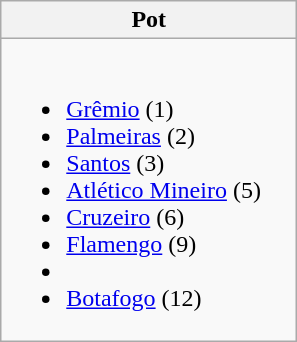<table class="wikitable">
<tr>
<th width="190">Pot</th>
</tr>
<tr>
<td><br><ul><li> <a href='#'>Grêmio</a> (1)</li><li> <a href='#'>Palmeiras</a> (2)</li><li> <a href='#'>Santos</a> (3)</li><li> <a href='#'>Atlético Mineiro</a> (5)</li><li> <a href='#'>Cruzeiro</a> (6)</li><li> <a href='#'>Flamengo</a> (9)</li><li></li><li> <a href='#'>Botafogo</a> (12)</li></ul></td>
</tr>
</table>
